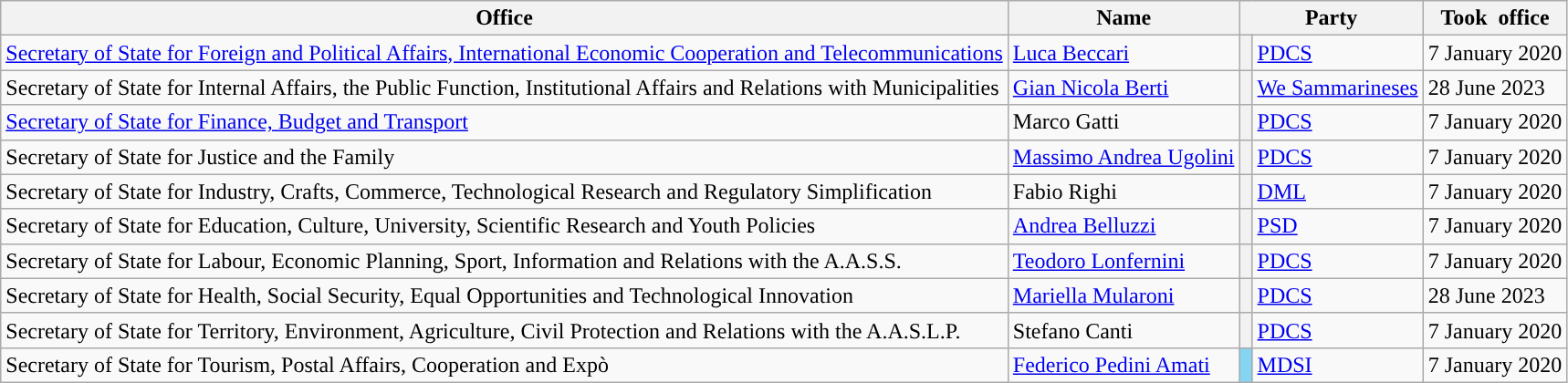<table class="wikitable">
<tr>
<th>Office</th>
<th>Name</th>
<th colspan="2">Party</th>
<th>Took office</th>
</tr>
<tr>
<td><a href='#'>Secretary of State for Foreign and Political Affairs, International Economic Cooperation and Telecommunications</a></td>
<td><a href='#'>Luca Beccari</a></td>
<th style="background:"></th>
<td><a href='#'>PDCS</a></td>
<td>7 January 2020</td>
</tr>
<tr>
<td>Secretary of State for Internal Affairs, the Public Function, Institutional Affairs and Relations with Municipalities</td>
<td><a href='#'>Gian Nicola Berti</a></td>
<th style="background:"></th>
<td><a href='#'>We Sammarineses</a></td>
<td>28 June 2023</td>
</tr>
<tr>
<td><a href='#'>Secretary of State for Finance, Budget and Transport</a></td>
<td>Marco Gatti</td>
<th style="background:"></th>
<td><a href='#'>PDCS</a></td>
<td>7 January 2020</td>
</tr>
<tr>
<td>Secretary of State for Justice and the Family</td>
<td><a href='#'>Massimo Andrea Ugolini</a></td>
<th style="background:"></th>
<td><a href='#'>PDCS</a></td>
<td>7 January 2020</td>
</tr>
<tr>
<td>Secretary of State for Industry, Crafts, Commerce, Technological Research and Regulatory Simplification</td>
<td>Fabio Righi</td>
<th style="background:"></th>
<td><a href='#'>DML</a></td>
<td>7 January 2020</td>
</tr>
<tr>
<td>Secretary of State for Education, Culture, University, Scientific Research and Youth Policies</td>
<td><a href='#'>Andrea Belluzzi</a></td>
<th style="background:"></th>
<td><a href='#'>PSD</a></td>
<td>7 January 2020</td>
</tr>
<tr>
<td>Secretary of State for Labour, Economic Planning, Sport, Information and Relations with the A.A.S.S.</td>
<td><a href='#'>Teodoro Lonfernini</a></td>
<th style="background:"></th>
<td><a href='#'>PDCS</a></td>
<td>7 January 2020</td>
</tr>
<tr>
<td>Secretary of State for Health, Social Security, Equal Opportunities and Technological Innovation</td>
<td><a href='#'>Mariella Mularoni</a></td>
<th style="background:"></th>
<td><a href='#'>PDCS</a></td>
<td>28 June 2023</td>
</tr>
<tr>
<td>Secretary of State for Territory, Environment, Agriculture, Civil Protection and Relations with the A.A.S.L.P.</td>
<td>Stefano Canti</td>
<th style="background:"></th>
<td><a href='#'>PDCS</a></td>
<td>7 January 2020</td>
</tr>
<tr>
<td>Secretary of State for Tourism, Postal Affairs, Cooperation and Expò</td>
<td><a href='#'>Federico Pedini Amati</a></td>
<th style="width:2px;background:#85D5F2;"></th>
<td><a href='#'>MDSI</a></td>
<td>7 January 2020</td>
</tr>
</table>
